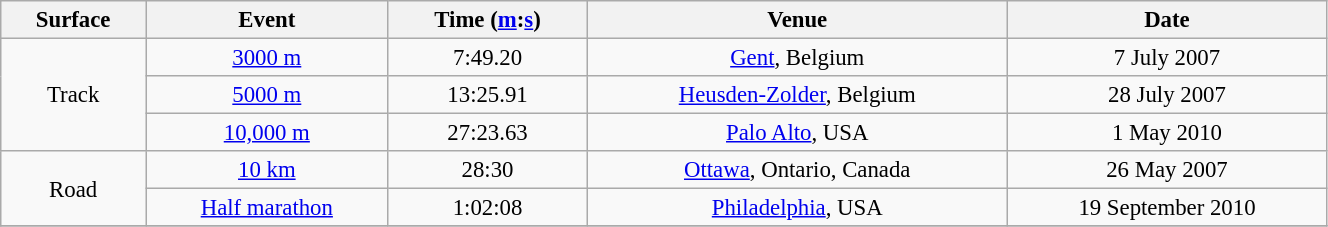<table class="wikitable" style="text-align:center; font-size:95%;" width="70%">
<tr>
<th>Surface</th>
<th>Event</th>
<th>Time (<a href='#'>m</a>:<a href='#'>s</a>)</th>
<th>Venue</th>
<th>Date</th>
</tr>
<tr>
<td rowspan=3>Track</td>
<td><a href='#'>3000 m</a></td>
<td>7:49.20</td>
<td><a href='#'>Gent</a>, Belgium</td>
<td>7 July 2007</td>
</tr>
<tr>
<td><a href='#'>5000 m</a></td>
<td>13:25.91</td>
<td><a href='#'>Heusden-Zolder</a>, Belgium</td>
<td>28 July 2007</td>
</tr>
<tr>
<td><a href='#'>10,000 m</a></td>
<td>27:23.63</td>
<td><a href='#'>Palo Alto</a>, USA</td>
<td>1 May 2010</td>
</tr>
<tr>
<td rowspan=2>Road</td>
<td><a href='#'>10 km</a></td>
<td>28:30</td>
<td><a href='#'>Ottawa</a>, Ontario, Canada</td>
<td>26 May 2007</td>
</tr>
<tr>
<td><a href='#'>Half marathon</a></td>
<td>1:02:08</td>
<td><a href='#'>Philadelphia</a>, USA</td>
<td>19 September 2010</td>
</tr>
<tr>
</tr>
</table>
